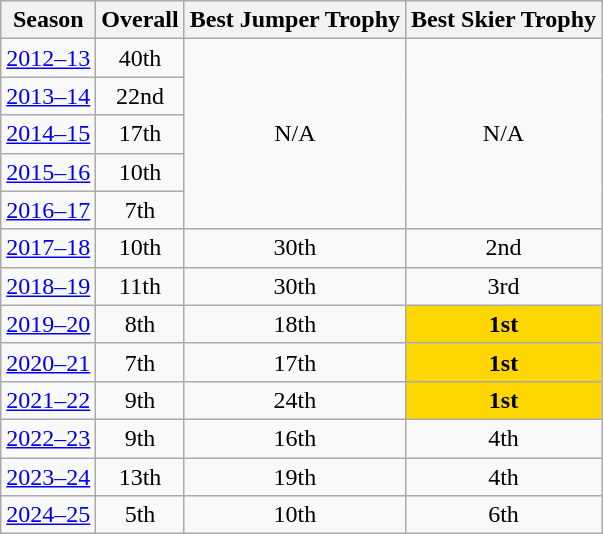<table class=wikitable style="text-align:center">
<tr>
<th>Season</th>
<th>Overall</th>
<th>Best Jumper Trophy</th>
<th>Best Skier Trophy</th>
</tr>
<tr>
<td><a href='#'>2012–13</a></td>
<td>40th</td>
<td rowspan="5">N/A</td>
<td rowspan="5">N/A</td>
</tr>
<tr>
<td><a href='#'>2013–14</a></td>
<td>22nd</td>
</tr>
<tr>
<td><a href='#'>2014–15</a></td>
<td>17th</td>
</tr>
<tr>
<td><a href='#'>2015–16</a></td>
<td>10th</td>
</tr>
<tr>
<td><a href='#'>2016–17</a></td>
<td>7th</td>
</tr>
<tr>
<td><a href='#'>2017–18</a></td>
<td>10th</td>
<td>30th</td>
<td>2nd</td>
</tr>
<tr>
<td><a href='#'>2018–19</a></td>
<td>11th</td>
<td>30th</td>
<td>3rd</td>
</tr>
<tr>
<td><a href='#'>2019–20</a></td>
<td>8th</td>
<td>18th</td>
<td style="background:gold;"><strong>1st</strong></td>
</tr>
<tr>
<td><a href='#'>2020–21</a></td>
<td>7th</td>
<td>17th</td>
<td style="background:gold;"><strong>1st</strong></td>
</tr>
<tr>
<td><a href='#'>2021–22</a></td>
<td>9th</td>
<td>24th</td>
<td style="background:gold;"><strong>1st</strong></td>
</tr>
<tr>
<td><a href='#'>2022–23</a></td>
<td>9th</td>
<td>16th</td>
<td>4th</td>
</tr>
<tr>
<td><a href='#'>2023–24</a></td>
<td>13th</td>
<td>19th</td>
<td>4th</td>
</tr>
<tr>
<td><a href='#'>2024–25</a></td>
<td>5th</td>
<td>10th</td>
<td>6th</td>
</tr>
</table>
